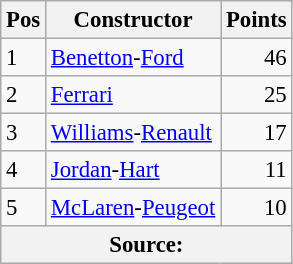<table class="wikitable" style="font-size: 95%;">
<tr>
<th>Pos</th>
<th>Constructor</th>
<th>Points</th>
</tr>
<tr>
<td>1</td>
<td> <a href='#'>Benetton</a>-<a href='#'>Ford</a></td>
<td align="right">46</td>
</tr>
<tr>
<td>2</td>
<td> <a href='#'>Ferrari</a></td>
<td align="right">25</td>
</tr>
<tr>
<td>3</td>
<td> <a href='#'>Williams</a>-<a href='#'>Renault</a></td>
<td align="right">17</td>
</tr>
<tr>
<td>4</td>
<td> <a href='#'>Jordan</a>-<a href='#'>Hart</a></td>
<td align="right">11</td>
</tr>
<tr>
<td>5</td>
<td> <a href='#'>McLaren</a>-<a href='#'>Peugeot</a></td>
<td align="right">10</td>
</tr>
<tr>
<th colspan=4>Source: </th>
</tr>
</table>
